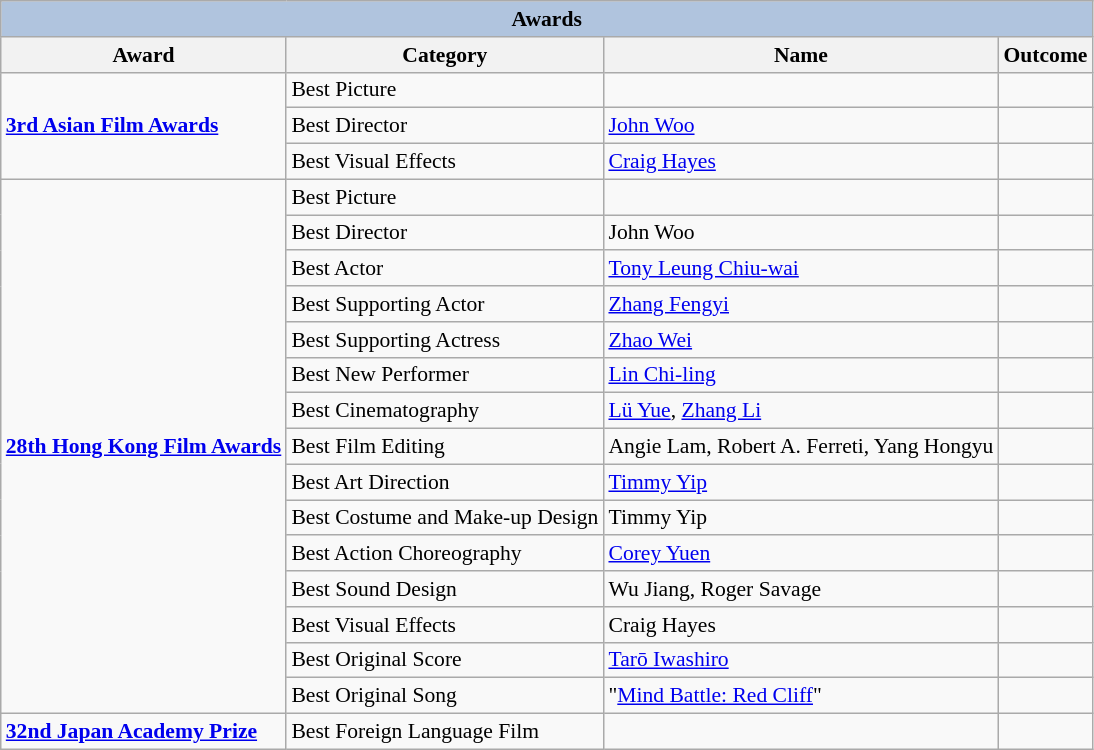<table class="wikitable" style="font-size:90%;">
<tr>
<th colspan="4" style="background:LightSteelBlue;">Awards</th>
</tr>
<tr>
<th>Award</th>
<th>Category</th>
<th>Name</th>
<th>Outcome</th>
</tr>
<tr>
<td rowspan=3><strong><a href='#'>3rd Asian Film Awards</a></strong></td>
<td>Best Picture</td>
<td></td>
<td></td>
</tr>
<tr>
<td>Best Director</td>
<td><a href='#'>John Woo</a></td>
<td></td>
</tr>
<tr>
<td>Best Visual Effects</td>
<td><a href='#'>Craig Hayes</a></td>
<td></td>
</tr>
<tr>
<td rowspan=15><strong><a href='#'>28th Hong Kong Film Awards</a></strong></td>
<td>Best Picture</td>
<td></td>
<td></td>
</tr>
<tr>
<td>Best Director</td>
<td>John Woo</td>
<td></td>
</tr>
<tr>
<td>Best Actor</td>
<td><a href='#'>Tony Leung Chiu-wai</a></td>
<td></td>
</tr>
<tr>
<td>Best Supporting Actor</td>
<td><a href='#'>Zhang Fengyi</a></td>
<td></td>
</tr>
<tr>
<td>Best Supporting Actress</td>
<td><a href='#'>Zhao Wei</a></td>
<td></td>
</tr>
<tr>
<td>Best New Performer</td>
<td><a href='#'>Lin Chi-ling</a></td>
<td></td>
</tr>
<tr>
<td>Best Cinematography</td>
<td><a href='#'>Lü Yue</a>, <a href='#'>Zhang Li</a></td>
<td></td>
</tr>
<tr>
<td>Best Film Editing</td>
<td>Angie Lam, Robert A. Ferreti, Yang Hongyu</td>
<td></td>
</tr>
<tr>
<td>Best Art Direction</td>
<td><a href='#'>Timmy Yip</a></td>
<td></td>
</tr>
<tr>
<td>Best Costume and Make-up Design</td>
<td>Timmy Yip</td>
<td></td>
</tr>
<tr>
<td>Best Action Choreography</td>
<td><a href='#'>Corey Yuen</a></td>
<td></td>
</tr>
<tr>
<td>Best Sound Design</td>
<td>Wu Jiang, Roger Savage</td>
<td></td>
</tr>
<tr>
<td>Best Visual Effects</td>
<td>Craig Hayes</td>
<td></td>
</tr>
<tr>
<td>Best Original Score</td>
<td><a href='#'>Tarō Iwashiro</a></td>
<td></td>
</tr>
<tr>
<td>Best Original Song</td>
<td>"<a href='#'>Mind Battle: Red Cliff</a>"</td>
<td></td>
</tr>
<tr>
<td><strong><a href='#'>32nd Japan Academy Prize</a></strong></td>
<td>Best Foreign Language Film</td>
<td></td>
<td></td>
</tr>
</table>
